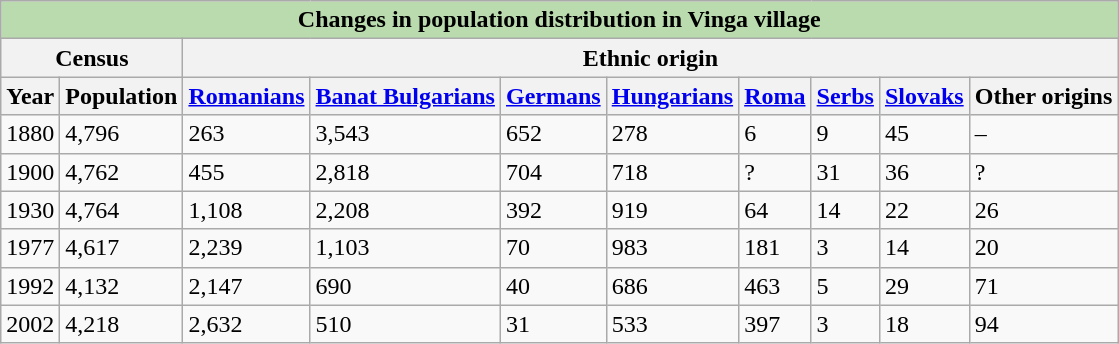<table class="wikitable">
<tr>
<th colspan="10" style="background:#BADBAD;">Changes in population distribution in Vinga village</th>
</tr>
<tr>
<th colspan="2"><strong>Census</strong></th>
<th colspan="8"><strong>Ethnic origin</strong></th>
</tr>
<tr>
<th><strong>Year</strong></th>
<th><strong>Population</strong></th>
<th><a href='#'>Romanians</a></th>
<th><a href='#'>Banat Bulgarians</a></th>
<th><a href='#'>Germans</a></th>
<th><a href='#'>Hungarians</a></th>
<th><a href='#'>Roma</a></th>
<th><a href='#'>Serbs</a></th>
<th><a href='#'>Slovaks</a></th>
<th>Other origins</th>
</tr>
<tr>
<td>1880</td>
<td>4,796</td>
<td>263</td>
<td>3,543</td>
<td>652</td>
<td>278</td>
<td>6</td>
<td>9</td>
<td>45</td>
<td>–</td>
</tr>
<tr>
<td>1900</td>
<td>4,762</td>
<td>455</td>
<td>2,818</td>
<td>704</td>
<td>718</td>
<td>?</td>
<td>31</td>
<td>36</td>
<td>?</td>
</tr>
<tr>
<td>1930</td>
<td>4,764</td>
<td>1,108</td>
<td>2,208</td>
<td>392</td>
<td>919</td>
<td>64</td>
<td>14</td>
<td>22</td>
<td>26</td>
</tr>
<tr>
<td>1977</td>
<td>4,617</td>
<td>2,239</td>
<td>1,103</td>
<td>70</td>
<td>983</td>
<td>181</td>
<td>3</td>
<td>14</td>
<td>20</td>
</tr>
<tr>
<td>1992</td>
<td>4,132</td>
<td>2,147</td>
<td>690</td>
<td>40</td>
<td>686</td>
<td>463</td>
<td>5</td>
<td>29</td>
<td>71</td>
</tr>
<tr>
<td>2002</td>
<td>4,218</td>
<td>2,632</td>
<td>510</td>
<td>31</td>
<td>533</td>
<td>397</td>
<td>3</td>
<td>18</td>
<td>94</td>
</tr>
</table>
